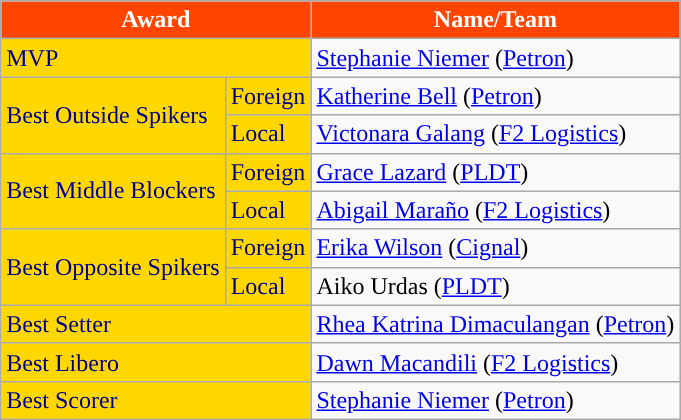<table class="wikitable">
<tr>
<th style="background:#FF4500; color:#FFFFFF;" colspan="2">Award</th>
<th style="background:#FF4500; color:#FFFFFF;">Name/Team</th>
</tr>
<tr>
<td style="background:#FFD700; color:#00008B;" colspan="2">MVP</td>
<td> <a href='#'>Stephanie Niemer</a> (<a href='#'>Petron</a>)</td>
</tr>
<tr>
<td style="background:#FFD700; color:#00008B;" rowspan=2>Best Outside Spikers</td>
<td style="background:#FFD700; color:#00008B;">Foreign</td>
<td> <a href='#'>Katherine Bell</a>  (<a href='#'>Petron</a>)</td>
</tr>
<tr>
<td style="background:#FFD700; color:#00008B;">Local</td>
<td> <a href='#'>Victonara Galang</a> (<a href='#'>F2 Logistics</a>)</td>
</tr>
<tr>
<td style="background:#FFD700; color:#00008B;" rowspan="2">Best Middle Blockers</td>
<td style="background:#FFD700; color:#00008B;">Foreign</td>
<td> <a href='#'>Grace Lazard</a> (<a href='#'>PLDT</a>)</td>
</tr>
<tr>
<td style="background:#FFD700; color:#00008B;">Local</td>
<td> <a href='#'>Abigail Maraño</a> (<a href='#'>F2 Logistics</a>)</td>
</tr>
<tr>
<td style="background:#FFD700; color:#00008B;" rowspan="2">Best Opposite Spikers</td>
<td style="background:#FFD700; color:#00008B;">Foreign</td>
<td>  <a href='#'>Erika Wilson</a> (<a href='#'>Cignal</a>)</td>
</tr>
<tr>
<td style="background:#FFD700; color:#00008B;">Local</td>
<td>  Aiko Urdas (<a href='#'>PLDT</a>)</td>
</tr>
<tr>
<td style="background:#FFD700; color:#00008B;" colspan="2">Best Setter</td>
<td> <a href='#'>Rhea Katrina Dimaculangan</a> (<a href='#'>Petron</a>)</td>
</tr>
<tr>
<td style="background:#FFD700; color:#00008B;" colspan="2">Best Libero</td>
<td> <a href='#'>Dawn Macandili</a> (<a href='#'>F2 Logistics</a>)</td>
</tr>
<tr>
<td style="background:#FFD700; color:#00008B;" colspan="2">Best Scorer</td>
<td> <a href='#'>Stephanie Niemer</a> (<a href='#'>Petron</a>)</td>
</tr>
</table>
